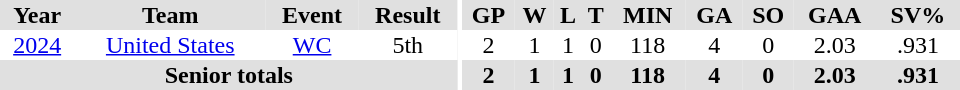<table border="0" cellpadding="1" cellspacing="0" ID="Table3" style="text-align:center; width:40em;">
<tr bgcolor="#e0e0e0">
<th>Year</th>
<th>Team</th>
<th>Event</th>
<th>Result</th>
<th rowspan="99" bgcolor="#ffffff"></th>
<th>GP</th>
<th>W</th>
<th>L</th>
<th>T</th>
<th>MIN</th>
<th>GA</th>
<th>SO</th>
<th>GAA</th>
<th>SV%</th>
</tr>
<tr>
<td><a href='#'>2024</a></td>
<td><a href='#'>United States</a></td>
<td><a href='#'>WC</a></td>
<td>5th</td>
<td>2</td>
<td>1</td>
<td>1</td>
<td>0</td>
<td>118</td>
<td>4</td>
<td>0</td>
<td>2.03</td>
<td>.931</td>
</tr>
<tr bgcolor="#e0e0e0">
<th colspan="4">Senior totals</th>
<th>2</th>
<th>1</th>
<th>1</th>
<th>0</th>
<th>118</th>
<th>4</th>
<th>0</th>
<th>2.03</th>
<th>.931</th>
</tr>
</table>
